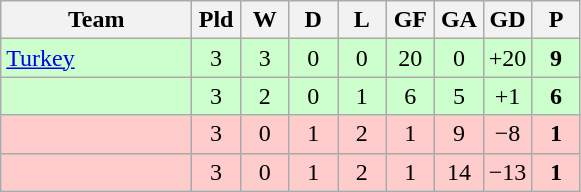<table class="wikitable">
<tr>
<th width=120>Team</th>
<th width=25>Pld</th>
<th width=25>W</th>
<th width=25>D</th>
<th width=25>L</th>
<th width=25>GF</th>
<th width=25>GA</th>
<th width=25>GD</th>
<th width=25>P</th>
</tr>
<tr align=center bgcolor=#ccffcc>
<td align=left> <a href='#'>Turkey</a></td>
<td>3</td>
<td>3</td>
<td>0</td>
<td>0</td>
<td>20</td>
<td>0</td>
<td>+20</td>
<td><strong>9</strong></td>
</tr>
<tr align=center bgcolor=#ccffcc>
<td align=left></td>
<td>3</td>
<td>2</td>
<td>0</td>
<td>1</td>
<td>6</td>
<td>5</td>
<td>+1</td>
<td><strong>6</strong></td>
</tr>
<tr align=center bgcolor=#ffcccc>
<td align=left></td>
<td>3</td>
<td>0</td>
<td>1</td>
<td>2</td>
<td>1</td>
<td>9</td>
<td>−8</td>
<td><strong>1</strong></td>
</tr>
<tr align=center bgcolor=#ffcccc>
<td align=left></td>
<td>3</td>
<td>0</td>
<td>1</td>
<td>2</td>
<td>1</td>
<td>14</td>
<td>−13</td>
<td><strong>1</strong></td>
</tr>
</table>
